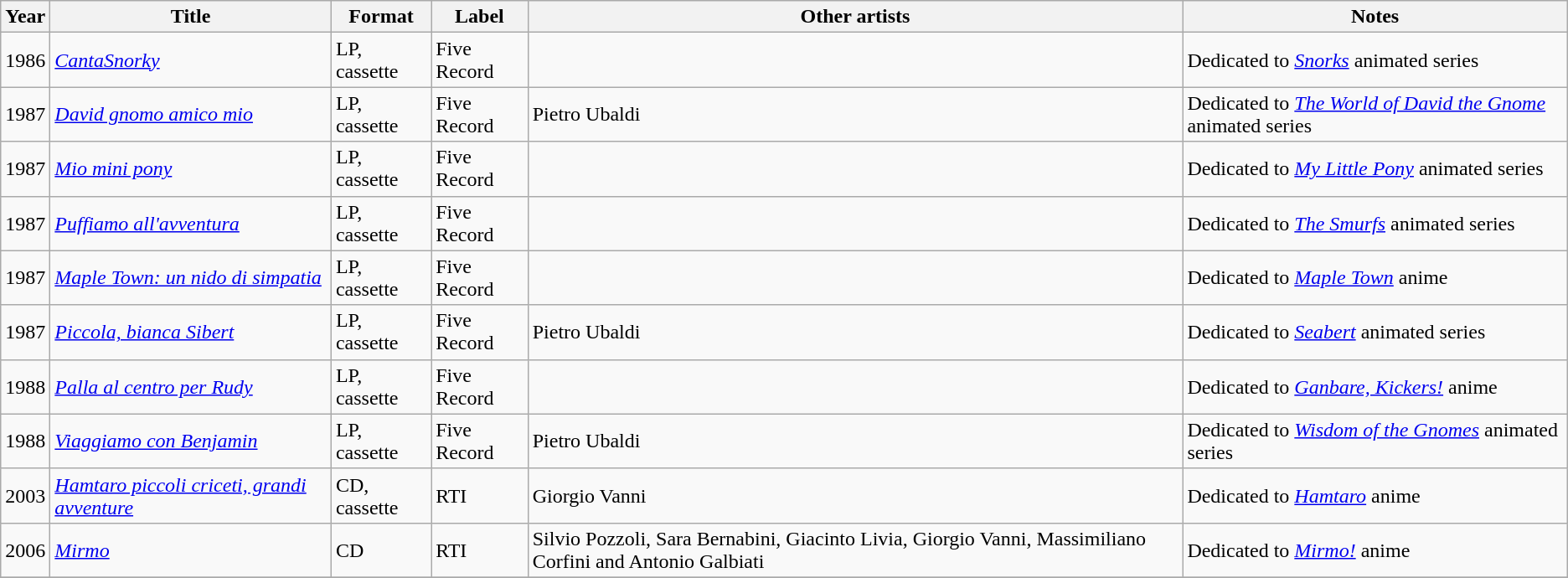<table class=wikitable>
<tr>
<th>Year</th>
<th>Title</th>
<th>Format</th>
<th>Label</th>
<th>Other artists</th>
<th>Notes</th>
</tr>
<tr>
<td>1986</td>
<td><em><a href='#'>CantaSnorky</a></em></td>
<td>LP, cassette</td>
<td>Five Record</td>
<td></td>
<td>Dedicated to <em><a href='#'>Snorks</a></em> animated series</td>
</tr>
<tr>
<td>1987</td>
<td><em><a href='#'>David gnomo amico mio</a></em></td>
<td>LP, cassette</td>
<td>Five Record</td>
<td>Pietro Ubaldi</td>
<td>Dedicated to <em><a href='#'>The World of David the Gnome</a></em> animated series</td>
</tr>
<tr>
<td>1987</td>
<td><em><a href='#'>Mio mini pony</a></em></td>
<td>LP, cassette</td>
<td>Five Record</td>
<td></td>
<td>Dedicated to <em><a href='#'>My Little Pony</a></em> animated series</td>
</tr>
<tr>
<td>1987</td>
<td><em><a href='#'>Puffiamo all'avventura</a></em></td>
<td>LP, cassette</td>
<td>Five Record</td>
<td></td>
<td>Dedicated to <em><a href='#'>The Smurfs</a></em> animated series</td>
</tr>
<tr>
<td>1987</td>
<td><em><a href='#'>Maple Town: un nido di simpatia</a></em></td>
<td>LP, cassette</td>
<td>Five Record</td>
<td></td>
<td>Dedicated to <em><a href='#'>Maple Town</a></em> anime</td>
</tr>
<tr>
<td>1987</td>
<td><em><a href='#'>Piccola, bianca Sibert</a></em></td>
<td>LP, cassette</td>
<td>Five Record</td>
<td>Pietro Ubaldi</td>
<td>Dedicated to <em><a href='#'>Seabert</a></em> animated series</td>
</tr>
<tr>
<td>1988</td>
<td><em><a href='#'>Palla al centro per Rudy</a></em></td>
<td>LP, cassette</td>
<td>Five Record</td>
<td></td>
<td>Dedicated to <em><a href='#'>Ganbare, Kickers!</a></em> anime</td>
</tr>
<tr>
<td>1988</td>
<td><em><a href='#'>Viaggiamo con Benjamin</a></em></td>
<td>LP, cassette</td>
<td>Five Record</td>
<td>Pietro Ubaldi</td>
<td>Dedicated to <em><a href='#'>Wisdom of the Gnomes</a></em> animated series</td>
</tr>
<tr>
<td>2003</td>
<td><em><a href='#'>Hamtaro piccoli criceti, grandi avventure</a></em></td>
<td>CD, cassette</td>
<td>RTI</td>
<td>Giorgio Vanni</td>
<td>Dedicated to <em><a href='#'>Hamtaro</a></em> anime</td>
</tr>
<tr>
<td>2006</td>
<td><em><a href='#'>Mirmo</a></em></td>
<td>CD</td>
<td>RTI</td>
<td>Silvio Pozzoli, Sara Bernabini, Giacinto Livia, Giorgio Vanni, Massimiliano Corfini and Antonio Galbiati</td>
<td>Dedicated to <em><a href='#'>Mirmo!</a></em> anime</td>
</tr>
<tr>
</tr>
</table>
